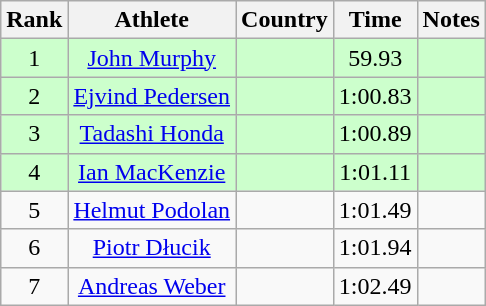<table class="wikitable sortable" style="text-align:center">
<tr>
<th>Rank</th>
<th>Athlete</th>
<th>Country</th>
<th>Time</th>
<th>Notes</th>
</tr>
<tr bgcolor=ccffcc>
<td>1</td>
<td><a href='#'>John Murphy</a></td>
<td align=left></td>
<td>59.93</td>
<td></td>
</tr>
<tr bgcolor=ccffcc>
<td>2</td>
<td><a href='#'>Ejvind Pedersen</a></td>
<td align=left></td>
<td>1:00.83</td>
<td></td>
</tr>
<tr bgcolor=ccffcc>
<td>3</td>
<td><a href='#'>Tadashi Honda</a></td>
<td align=left></td>
<td>1:00.89</td>
<td></td>
</tr>
<tr bgcolor=ccffcc>
<td>4</td>
<td><a href='#'>Ian MacKenzie</a></td>
<td align=left></td>
<td>1:01.11</td>
<td></td>
</tr>
<tr>
<td>5</td>
<td><a href='#'>Helmut Podolan</a></td>
<td align=left></td>
<td>1:01.49</td>
<td></td>
</tr>
<tr>
<td>6</td>
<td><a href='#'>Piotr Dłucik</a></td>
<td align=left></td>
<td>1:01.94</td>
<td></td>
</tr>
<tr>
<td>7</td>
<td><a href='#'>Andreas Weber</a></td>
<td align=left></td>
<td>1:02.49</td>
<td></td>
</tr>
</table>
